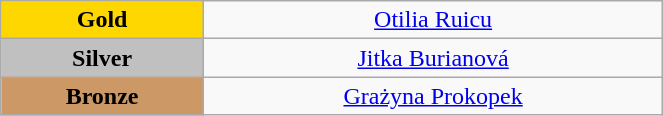<table class="wikitable" style="text-align:center; " width="35%">
<tr>
<td bgcolor="gold"><strong>Gold</strong></td>
<td><a href='#'>Otilia Ruicu</a><br>  <small><em></em></small></td>
</tr>
<tr>
<td bgcolor="silver"><strong>Silver</strong></td>
<td><a href='#'>Jitka Burianová</a><br>  <small><em></em></small></td>
</tr>
<tr>
<td bgcolor="CC9966"><strong>Bronze</strong></td>
<td><a href='#'>Grażyna Prokopek</a><br>  <small><em></em></small></td>
</tr>
</table>
